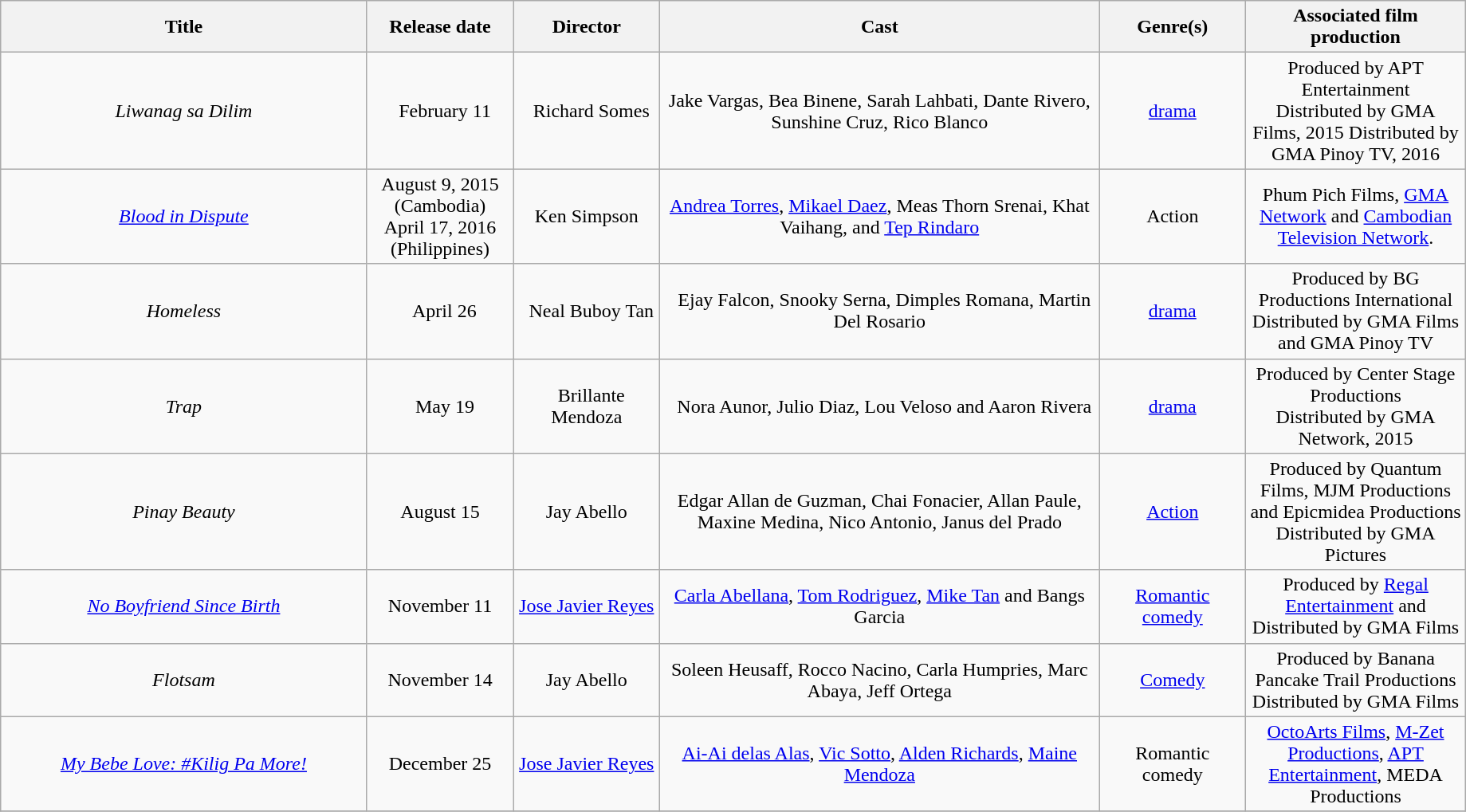<table class="wikitable" "toccolours sortable" style="width:97%; text-align:center">
<tr>
<th style="width:25%;">Title</th>
<th style="width:10%;">Release date</th>
<th style="width:10%;">Director</th>
<th style="width:30%;">Cast</th>
<th style="width:10%;">Genre(s)</th>
<th style="width:15%;">Associated film production</th>
</tr>
<tr>
<td><em>Liwanag sa Dilim</em></td>
<td>  February 11</td>
<td>  Richard Somes</td>
<td>Jake Vargas, Bea Binene, Sarah Lahbati, Dante Rivero, Sunshine Cruz, Rico Blanco</td>
<td><a href='#'>drama</a></td>
<td>Produced by APT Entertainment<br>Distributed by GMA Films, 2015
Distributed by GMA Pinoy TV, 2016  </td>
</tr>
<tr>
<td><em><a href='#'>Blood in Dispute</a></em></td>
<td>August 9, 2015 (Cambodia)<br>April 17, 2016 (Philippines)</td>
<td>Ken Simpson</td>
<td><a href='#'>Andrea Torres</a>, <a href='#'>Mikael Daez</a>, Meas Thorn Srenai, Khat Vaihang, and <a href='#'>Tep Rindaro</a></td>
<td>Action</td>
<td>Phum Pich Films, <a href='#'>GMA Network</a> and <a href='#'>Cambodian Television Network</a>.</td>
</tr>
<tr>
<td><em>Homeless</em></td>
<td>  April 26</td>
<td>  Neal Buboy Tan</td>
<td>  Ejay Falcon, Snooky Serna, Dimples Romana, Martin Del Rosario</td>
<td><a href='#'>drama</a></td>
<td>Produced by BG Productions International<br>Distributed by GMA Films and GMA Pinoy TV </td>
</tr>
<tr>
<td><em>Trap</em></td>
<td>  May 19</td>
<td>  Brillante Mendoza</td>
<td>  Nora Aunor, Julio Diaz, Lou Veloso and Aaron Rivera</td>
<td><a href='#'>drama</a></td>
<td>Produced by Center Stage Productions<br>Distributed by GMA Network, 2015
</td>
</tr>
<tr>
<td><em>Pinay Beauty</em></td>
<td>August 15</td>
<td>Jay Abello</td>
<td>Edgar Allan de Guzman, Chai Fonacier, Allan Paule, Maxine Medina, Nico Antonio, Janus del Prado</td>
<td><a href='#'>Action</a></td>
<td>Produced by Quantum Films, MJM Productions and Epicmidea Productions<br>Distributed by GMA Pictures </td>
</tr>
<tr>
<td><em><a href='#'>No Boyfriend Since Birth</a></em></td>
<td>November 11</td>
<td><a href='#'>Jose Javier Reyes</a></td>
<td><a href='#'>Carla Abellana</a>, <a href='#'>Tom Rodriguez</a>, <a href='#'>Mike Tan</a> and Bangs Garcia</td>
<td><a href='#'>Romantic comedy</a></td>
<td>Produced by <a href='#'>Regal Entertainment</a> and Distributed by GMA Films</td>
</tr>
<tr>
<td><em>Flotsam</em></td>
<td>November 14</td>
<td>Jay Abello</td>
<td>Soleen Heusaff, Rocco Nacino, Carla Humpries, Marc Abaya, Jeff Ortega</td>
<td><a href='#'>Comedy</a></td>
<td>Produced by Banana Pancake Trail Productions<br>Distributed by GMA Films </td>
</tr>
<tr>
<td><em><a href='#'>My Bebe Love: #Kilig Pa More!</a></em></td>
<td>December 25</td>
<td><a href='#'>Jose Javier Reyes</a></td>
<td><a href='#'>Ai-Ai delas Alas</a>, <a href='#'>Vic Sotto</a>, <a href='#'>Alden Richards</a>, <a href='#'>Maine Mendoza</a></td>
<td>Romantic comedy</td>
<td><a href='#'>OctoArts Films</a>, <a href='#'>M-Zet Productions</a>, <a href='#'>APT Entertainment</a>, MEDA Productions</td>
</tr>
<tr>
</tr>
</table>
